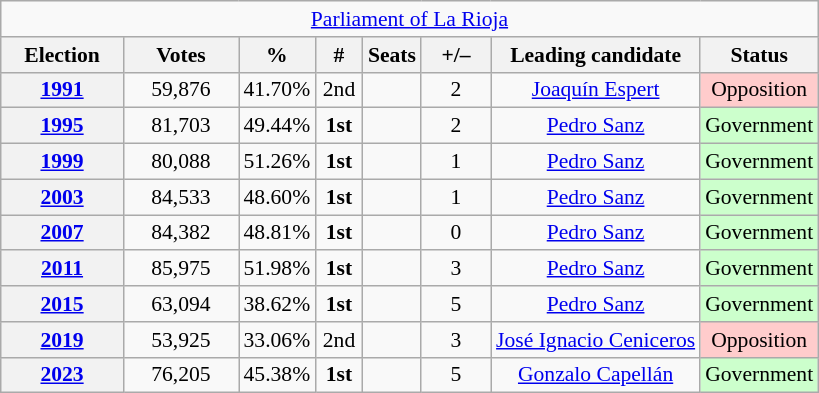<table class="wikitable" style="font-size:90%; text-align:center;">
<tr>
<td colspan="8"><a href='#'>Parliament of La Rioja</a></td>
</tr>
<tr>
<th width="75">Election</th>
<th width="70">Votes</th>
<th width="35">%</th>
<th width="25">#</th>
<th>Seats</th>
<th width="40">+/–</th>
<th>Leading candidate</th>
<th>Status</th>
</tr>
<tr>
<th><a href='#'>1991</a></th>
<td>59,876</td>
<td>41.70%</td>
<td>2nd</td>
<td></td>
<td>2</td>
<td><a href='#'>Joaquín Espert</a></td>
<td style="background-color:#fcc;">Opposition</td>
</tr>
<tr>
<th><a href='#'>1995</a></th>
<td>81,703</td>
<td>49.44%</td>
<td><strong>1st</strong></td>
<td></td>
<td>2</td>
<td><a href='#'>Pedro Sanz</a></td>
<td style="background-color:#cfc;">Government</td>
</tr>
<tr>
<th><a href='#'>1999</a></th>
<td>80,088</td>
<td>51.26%</td>
<td><strong>1st</strong></td>
<td></td>
<td>1</td>
<td><a href='#'>Pedro Sanz</a></td>
<td style="background-color:#cfc;">Government</td>
</tr>
<tr>
<th><a href='#'>2003</a></th>
<td>84,533</td>
<td>48.60%</td>
<td><strong>1st</strong></td>
<td></td>
<td>1</td>
<td><a href='#'>Pedro Sanz</a></td>
<td style="background-color:#cfc;">Government</td>
</tr>
<tr>
<th><a href='#'>2007</a></th>
<td>84,382</td>
<td>48.81%</td>
<td><strong>1st</strong></td>
<td></td>
<td>0</td>
<td><a href='#'>Pedro Sanz</a></td>
<td style="background-color:#cfc;">Government</td>
</tr>
<tr>
<th><a href='#'>2011</a></th>
<td>85,975</td>
<td>51.98%</td>
<td><strong>1st</strong></td>
<td></td>
<td>3</td>
<td><a href='#'>Pedro Sanz</a></td>
<td style="background-color:#cfc;">Government</td>
</tr>
<tr>
<th><a href='#'>2015</a></th>
<td>63,094</td>
<td>38.62%</td>
<td><strong>1st</strong></td>
<td></td>
<td>5</td>
<td><a href='#'>Pedro Sanz</a></td>
<td style="background-color:#cfc;">Government</td>
</tr>
<tr>
<th><a href='#'>2019</a></th>
<td>53,925</td>
<td>33.06%</td>
<td>2nd</td>
<td></td>
<td>3</td>
<td><a href='#'>José Ignacio Ceniceros</a></td>
<td style="background-color:#fcc;">Opposition</td>
</tr>
<tr>
<th><a href='#'>2023</a></th>
<td>76,205</td>
<td>45.38%</td>
<td><strong>1st</strong></td>
<td></td>
<td>5</td>
<td><a href='#'>Gonzalo Capellán</a></td>
<td style="background-color:#cfc;">Government</td>
</tr>
</table>
